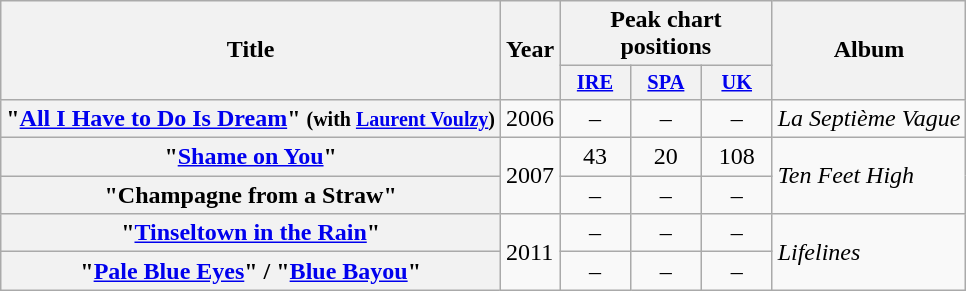<table class="wikitable plainrowheaders">
<tr>
<th scope="col" rowspan="2">Title</th>
<th scope="col" rowspan="2">Year</th>
<th scope="col" colspan="3">Peak chart positions</th>
<th scope="col" rowspan="2">Album</th>
</tr>
<tr>
<th style="width:3em;font-size:85%;"><a href='#'>IRE</a></th>
<th style="width:3em;font-size:85%;"><a href='#'>SPA</a></th>
<th style="width:3em;font-size:85%;"><a href='#'>UK</a></th>
</tr>
<tr>
<th scope="row">"<a href='#'>All I Have to Do Is Dream</a>" <small>(with <a href='#'>Laurent Voulzy</a>)</small></th>
<td>2006</td>
<td align="center">–</td>
<td align="center">–</td>
<td align="center">–</td>
<td><em>La Septième Vague</em></td>
</tr>
<tr>
<th scope="row">"<a href='#'>Shame on You</a>"</th>
<td rowspan="2">2007</td>
<td align="center">43</td>
<td align="center">20</td>
<td align="center">108</td>
<td rowspan="2"><em>Ten Feet High</em></td>
</tr>
<tr>
<th scope="row">"Champagne from a Straw"</th>
<td align="center">–</td>
<td align="center">–</td>
<td align="center">–</td>
</tr>
<tr>
<th scope="row">"<a href='#'>Tinseltown in the Rain</a>"</th>
<td rowspan="2">2011</td>
<td align="center">–</td>
<td align="center">–</td>
<td align="center">–</td>
<td rowspan="2"><em>Lifelines</em></td>
</tr>
<tr>
<th scope="row">"<a href='#'>Pale Blue Eyes</a>" / "<a href='#'>Blue Bayou</a>"</th>
<td align="center">–</td>
<td align="center">–</td>
<td align="center">–</td>
</tr>
</table>
